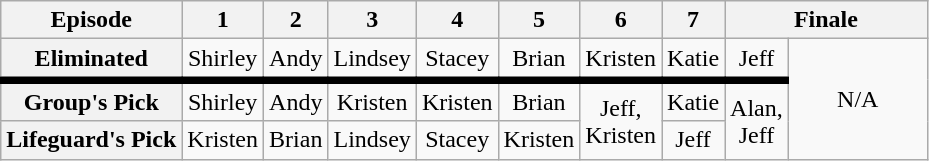<table class="wikitable" border="1" style="text-align:center; margin-bottom:0.25%">
<tr>
<th scope="col">Episode</th>
<th scope="col">1</th>
<th scope="col">2</th>
<th scope="col">3</th>
<th scope="col">4</th>
<th scope="col">5</th>
<th scope="col">6</th>
<th scope="col">7</th>
<th scope="colgroup" colspan="3">Finale</th>
</tr>
<tr>
<th scope="row">Eliminated</th>
<td>Shirley</td>
<td>Andy</td>
<td>Lindsey</td>
<td>Stacey</td>
<td>Brian</td>
<td>Kristen</td>
<td>Katie</td>
<td>Jeff</td>
<td rowspan="3" colspan="2" width="15%">N/A</td>
</tr>
<tr style="border-top:5px solid #000000;">
<th scope="row">Group's Pick</th>
<td>Shirley</td>
<td>Andy</td>
<td>Kristen</td>
<td>Kristen</td>
<td>Brian</td>
<td rowspan="2">Jeff,<br>Kristen</td>
<td>Katie</td>
<td rowspan="2">Alan,<br>Jeff</td>
</tr>
<tr>
<th scope="row">Lifeguard's Pick</th>
<td>Kristen</td>
<td>Brian</td>
<td>Lindsey</td>
<td>Stacey</td>
<td>Kristen</td>
<td>Jeff</td>
</tr>
</table>
